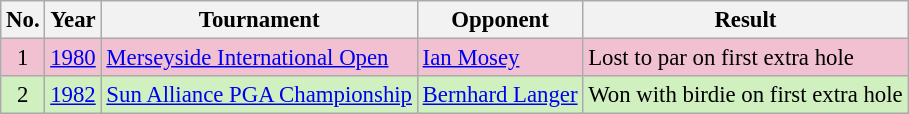<table class="wikitable" style="font-size:95%;">
<tr>
<th>No.</th>
<th>Year</th>
<th>Tournament</th>
<th>Opponent</th>
<th>Result</th>
</tr>
<tr style="background:#F2C1D1;">
<td align=center>1</td>
<td><a href='#'>1980</a></td>
<td><a href='#'>Merseyside International Open</a></td>
<td> <a href='#'>Ian Mosey</a></td>
<td>Lost to par on first extra hole</td>
</tr>
<tr style="background:#D0F0C0;">
<td align=center>2</td>
<td><a href='#'>1982</a></td>
<td><a href='#'>Sun Alliance PGA Championship</a></td>
<td> <a href='#'>Bernhard Langer</a></td>
<td>Won with birdie on first extra hole</td>
</tr>
</table>
